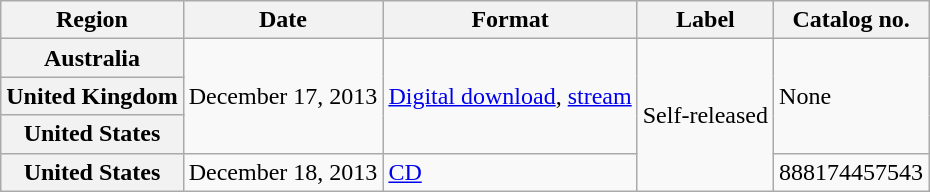<table class="wikitable plainrowheaders">
<tr>
<th>Region</th>
<th>Date</th>
<th>Format</th>
<th>Label</th>
<th>Catalog no.</th>
</tr>
<tr>
<th scope="row">Australia</th>
<td rowspan="3">December 17, 2013</td>
<td rowspan="3"><a href='#'>Digital download</a>, <a href='#'>stream</a></td>
<td rowspan="4">Self-released</td>
<td rowspan="3">None</td>
</tr>
<tr>
<th scope="row">United Kingdom</th>
</tr>
<tr>
<th scope="row">United States</th>
</tr>
<tr>
<th scope="row">United States</th>
<td>December 18, 2013</td>
<td><a href='#'>CD</a></td>
<td>888174457543</td>
</tr>
</table>
